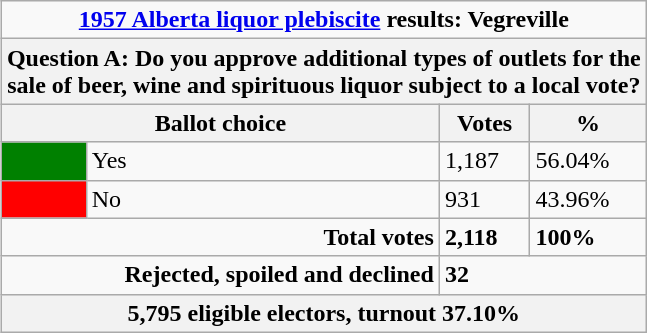<table class="wikitable" align=right>
<tr>
<td colspan=4 align=center><strong><a href='#'>1957 Alberta liquor plebiscite</a> results: Vegreville</strong></td>
</tr>
<tr>
<th colspan=4>Question A: Do you approve additional types of outlets for the<br> sale of beer, wine and spirituous liquor subject to a local vote?</th>
</tr>
<tr>
<th colspan=2>Ballot choice</th>
<th>Votes</th>
<th>%</th>
</tr>
<tr>
<td bgcolor=green></td>
<td>Yes</td>
<td>1,187</td>
<td>56.04%</td>
</tr>
<tr>
<td bgcolor=red></td>
<td>No</td>
<td>931</td>
<td>43.96%</td>
</tr>
<tr>
<td align=right colspan=2><strong>Total votes</strong></td>
<td><strong>2,118</strong></td>
<td><strong>100%</strong></td>
</tr>
<tr>
<td align=right colspan=2><strong>Rejected, spoiled and declined</strong></td>
<td colspan=2><strong>32</strong></td>
</tr>
<tr>
<th colspan=4>5,795 eligible electors, turnout 37.10%</th>
</tr>
</table>
